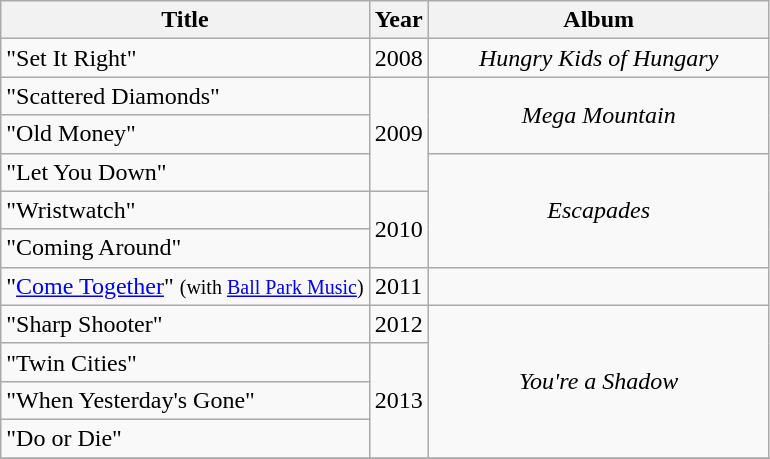<table class="wikitable" style="text-align:center;">
<tr>
<th scope="col">Title</th>
<th scope="col">Year</th>
<th scope="col" width="220">Album</th>
</tr>
<tr>
<td align="left">"Set It Right"</td>
<td>2008</td>
<td><em>Hungry Kids of Hungary</em></td>
</tr>
<tr>
<td align="left">"Scattered Diamonds"</td>
<td rowspan="3">2009</td>
<td rowspan="2"><em>Mega Mountain</em></td>
</tr>
<tr>
<td align="left">"Old Money"</td>
</tr>
<tr>
<td align="left">"Let You Down"</td>
<td rowspan="3"><em>Escapades</em></td>
</tr>
<tr>
<td align="left">"Wristwatch"</td>
<td rowspan="2">2010</td>
</tr>
<tr>
<td align="left">"Coming Around"</td>
</tr>
<tr>
<td align="left">"<a href='#'>Come Together</a>" <small>(with <a href='#'>Ball Park Music</a>)</small></td>
<td rowspan="1">2011</td>
<td></td>
</tr>
<tr>
<td align="left">"Sharp Shooter"</td>
<td>2012</td>
<td rowspan="4"><em>You're a Shadow</em></td>
</tr>
<tr>
<td align="left">"Twin Cities"</td>
<td rowspan="3">2013</td>
</tr>
<tr>
<td align="left">"When Yesterday's Gone"</td>
</tr>
<tr>
<td align="left">"Do or Die"</td>
</tr>
<tr>
</tr>
</table>
